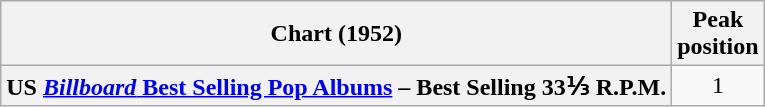<table class="wikitable plainrowheaders" style="text-align:center">
<tr>
<th scope="col">Chart (1952)</th>
<th scope="col">Peak<br>position</th>
</tr>
<tr>
<th scope="row" align="left">US <a href='#'><em>Billboard</em> Best Selling Pop Albums</a> – Best Selling 33⅓ R.P.M.</th>
<td>1</td>
</tr>
</table>
